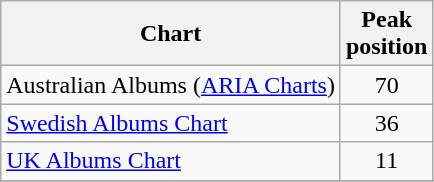<table class="wikitable sortable">
<tr>
<th>Chart</th>
<th>Peak<br>position</th>
</tr>
<tr>
<td>Australian Albums (<a href='#'>ARIA Charts</a>)</td>
<td align="center">70</td>
</tr>
<tr>
<td><a href='#'>Swedish Albums Chart</a></td>
<td align="center">36</td>
</tr>
<tr>
<td><a href='#'>UK Albums Chart</a></td>
<td align="center">11</td>
</tr>
<tr>
</tr>
</table>
